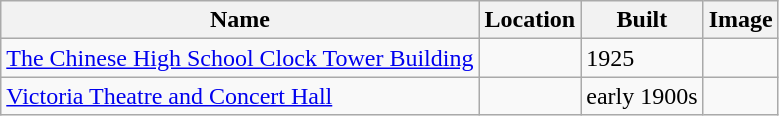<table class="wikitable">
<tr>
<th>Name</th>
<th>Location</th>
<th>Built</th>
<th>Image</th>
</tr>
<tr>
<td><a href='#'>The Chinese High School Clock Tower Building</a></td>
<td></td>
<td>1925</td>
<td></td>
</tr>
<tr>
<td><a href='#'>Victoria Theatre and Concert Hall</a></td>
<td></td>
<td>early 1900s</td>
<td></td>
</tr>
</table>
